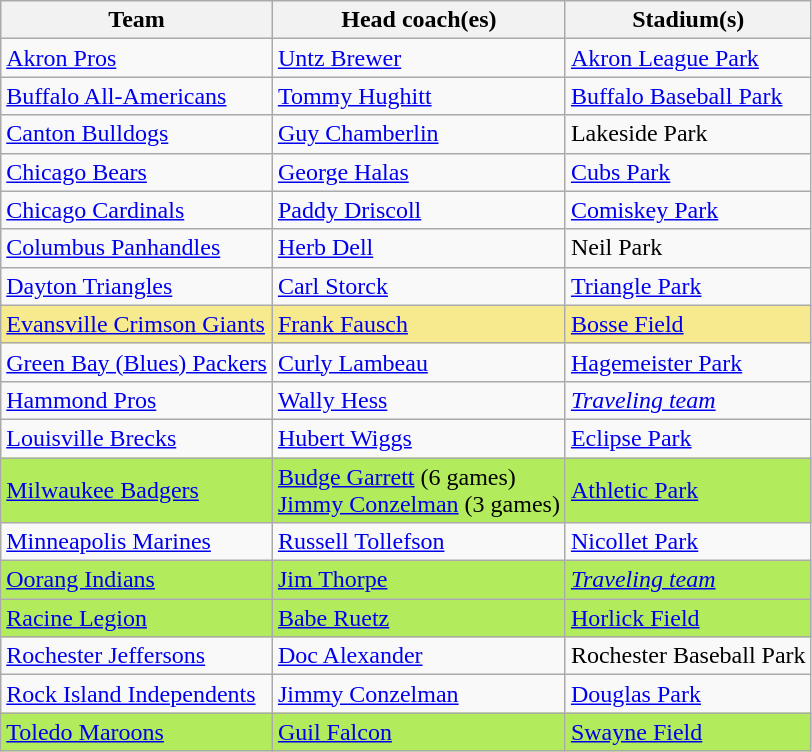<table class="wikitable">
<tr>
<th>Team</th>
<th>Head coach(es)</th>
<th>Stadium(s)</th>
</tr>
<tr>
<td><a href='#'>Akron Pros</a></td>
<td><a href='#'>Untz Brewer</a></td>
<td><a href='#'>Akron League Park</a></td>
</tr>
<tr>
<td><a href='#'>Buffalo All-Americans</a></td>
<td><a href='#'>Tommy Hughitt</a></td>
<td><a href='#'>Buffalo Baseball Park</a></td>
</tr>
<tr>
<td><a href='#'>Canton Bulldogs</a></td>
<td><a href='#'>Guy Chamberlin</a></td>
<td>Lakeside Park</td>
</tr>
<tr>
<td><a href='#'>Chicago Bears</a></td>
<td><a href='#'>George Halas</a></td>
<td><a href='#'>Cubs Park</a></td>
</tr>
<tr>
<td><a href='#'>Chicago Cardinals</a></td>
<td><a href='#'>Paddy Driscoll</a></td>
<td><a href='#'>Comiskey Park</a></td>
</tr>
<tr>
<td><a href='#'>Columbus Panhandles</a></td>
<td><a href='#'>Herb Dell</a></td>
<td>Neil Park</td>
</tr>
<tr>
<td><a href='#'>Dayton Triangles</a></td>
<td><a href='#'>Carl Storck</a></td>
<td><a href='#'>Triangle Park</a></td>
</tr>
<tr style="background-color:#f7e98e;">
<td><a href='#'>Evansville Crimson Giants</a></td>
<td><a href='#'>Frank Fausch</a></td>
<td><a href='#'>Bosse Field</a></td>
</tr>
<tr>
<td><a href='#'>Green Bay (Blues) Packers</a></td>
<td><a href='#'>Curly Lambeau</a></td>
<td><a href='#'>Hagemeister Park</a></td>
</tr>
<tr>
<td><a href='#'>Hammond Pros</a></td>
<td><a href='#'>Wally Hess</a></td>
<td><em><a href='#'>Traveling team</a></em></td>
</tr>
<tr>
<td><a href='#'>Louisville Brecks</a></td>
<td><a href='#'>Hubert Wiggs</a></td>
<td><a href='#'>Eclipse Park</a></td>
</tr>
<tr style="background-color:#b2ec5d;">
<td><a href='#'>Milwaukee Badgers</a></td>
<td><a href='#'>Budge Garrett</a> (6 games)<br><a href='#'>Jimmy Conzelman</a> (3 games)</td>
<td><a href='#'>Athletic Park</a></td>
</tr>
<tr>
<td><a href='#'>Minneapolis Marines</a></td>
<td><a href='#'>Russell Tollefson</a></td>
<td><a href='#'>Nicollet Park</a></td>
</tr>
<tr style="background-color:#b2ec5d;">
<td><a href='#'>Oorang Indians</a></td>
<td><a href='#'>Jim Thorpe</a></td>
<td><em><a href='#'>Traveling team</a></em></td>
</tr>
<tr style="background-color:#b2ec5d;">
<td><a href='#'>Racine Legion</a></td>
<td><a href='#'>Babe Ruetz</a></td>
<td><a href='#'>Horlick Field</a></td>
</tr>
<tr>
<td><a href='#'>Rochester Jeffersons</a></td>
<td><a href='#'>Doc Alexander</a></td>
<td>Rochester Baseball Park</td>
</tr>
<tr>
<td><a href='#'>Rock Island Independents</a></td>
<td><a href='#'>Jimmy Conzelman</a></td>
<td><a href='#'>Douglas Park</a></td>
</tr>
<tr style="background-color:#b2ec5d;">
<td><a href='#'>Toledo Maroons</a></td>
<td><a href='#'>Guil Falcon</a></td>
<td><a href='#'>Swayne Field</a></td>
</tr>
</table>
